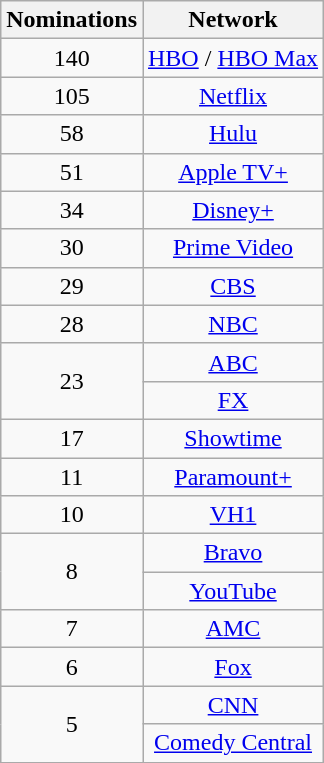<table class="wikitable sortable" style="text-align: center; max-width:20em">
<tr>
<th scope="col">Nominations</th>
<th scope="col">Network</th>
</tr>
<tr>
<td scope="row">140</td>
<td><a href='#'>HBO</a> / <a href='#'>HBO Max</a></td>
</tr>
<tr>
<td scope="row">105</td>
<td><a href='#'>Netflix</a></td>
</tr>
<tr>
<td scope="row">58</td>
<td><a href='#'>Hulu</a></td>
</tr>
<tr>
<td scope="row">51</td>
<td><a href='#'>Apple TV+</a></td>
</tr>
<tr>
<td scope="row">34</td>
<td><a href='#'>Disney+</a></td>
</tr>
<tr>
<td scope="row">30</td>
<td><a href='#'>Prime Video</a></td>
</tr>
<tr>
<td scope="row">29</td>
<td><a href='#'>CBS</a></td>
</tr>
<tr>
<td scope="row">28</td>
<td><a href='#'>NBC</a></td>
</tr>
<tr>
<td scope="row" rowspan="2">23</td>
<td><a href='#'>ABC</a></td>
</tr>
<tr>
<td><a href='#'>FX</a></td>
</tr>
<tr>
<td scope="row">17</td>
<td><a href='#'>Showtime</a></td>
</tr>
<tr>
<td scope="row">11</td>
<td><a href='#'>Paramount+</a></td>
</tr>
<tr>
<td scope="row">10</td>
<td><a href='#'>VH1</a></td>
</tr>
<tr>
<td scope="row" rowspan="2">8</td>
<td><a href='#'>Bravo</a></td>
</tr>
<tr>
<td><a href='#'>YouTube</a></td>
</tr>
<tr>
<td scope="row">7</td>
<td><a href='#'>AMC</a></td>
</tr>
<tr>
<td scope="row">6</td>
<td><a href='#'>Fox</a></td>
</tr>
<tr>
<td scope="row" rowspan="2">5</td>
<td><a href='#'>CNN</a></td>
</tr>
<tr>
<td><a href='#'>Comedy Central</a></td>
</tr>
</table>
